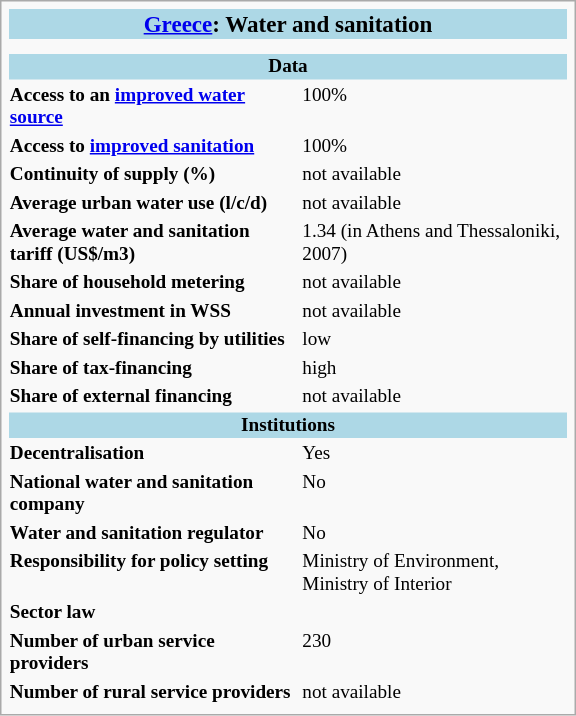<table style="width: 30em; font-size: 80%; text-align: left;" class="infobox">
<tr>
<th align="center" bgcolor="lightblue" colspan="2"><big><a href='#'>Greece</a>: Water and sanitation</big></th>
</tr>
<tr>
<th align="center" colspan="3"></th>
</tr>
<tr>
<th align="center" colspan="3"></th>
</tr>
<tr>
<th align="center" bgcolor="lightblue" colspan="3">Data</th>
</tr>
<tr>
<th align="left" valign="top">Access to an <a href='#'>improved water source</a></th>
<td valign="top">100%</td>
</tr>
<tr>
<th align="left" valign="top">Access to <a href='#'>improved sanitation</a></th>
<td valign="top">100%</td>
</tr>
<tr>
<th align="left" valign="top">Continuity of supply (%)</th>
<td valign="top">not available</td>
</tr>
<tr>
<th align="left" valign="top">Average urban water use (l/c/d)</th>
<td valign="top">not available</td>
</tr>
<tr>
<th align="left" valign="top">Average water and sanitation tariff (US$/m3)</th>
<td valign="top">1.34 (in Athens and Thessaloniki, 2007)</td>
</tr>
<tr>
<th align="left" valign="top">Share of household metering</th>
<td valign="top">not available</td>
</tr>
<tr>
<th align="left" valign="top">Annual investment in WSS</th>
<td valign="top">not available</td>
</tr>
<tr>
<th align="left" valign="top">Share of self-financing by utilities</th>
<td valign="top">low</td>
</tr>
<tr>
<th align="left" valign="top">Share of tax-financing</th>
<td valign="top">high</td>
</tr>
<tr>
<th align="left" valign="top">Share of external financing</th>
<td valign="top">not available</td>
</tr>
<tr>
<th align="center" bgcolor="lightblue" colspan="3">Institutions</th>
</tr>
<tr>
<th align="left" valign="top">Decentralisation</th>
<td valign="top">Yes</td>
</tr>
<tr>
<th align="left" valign="top">National water and sanitation company</th>
<td valign="top">No</td>
</tr>
<tr>
<th align="left" valign="top">Water and sanitation regulator</th>
<td valign="top">No</td>
</tr>
<tr>
<th align="left" valign="top">Responsibility for policy setting</th>
<td valign="top">Ministry of Environment, Ministry of Interior</td>
</tr>
<tr>
<th align="left" valign="top">Sector law</th>
<td valign="top"></td>
</tr>
<tr>
<th align="left" valign="top">Number of urban service providers</th>
<td valign="top">230</td>
</tr>
<tr>
<th align="left" valign="top">Number of rural service providers</th>
<td valign="top">not available</td>
</tr>
<tr>
</tr>
</table>
